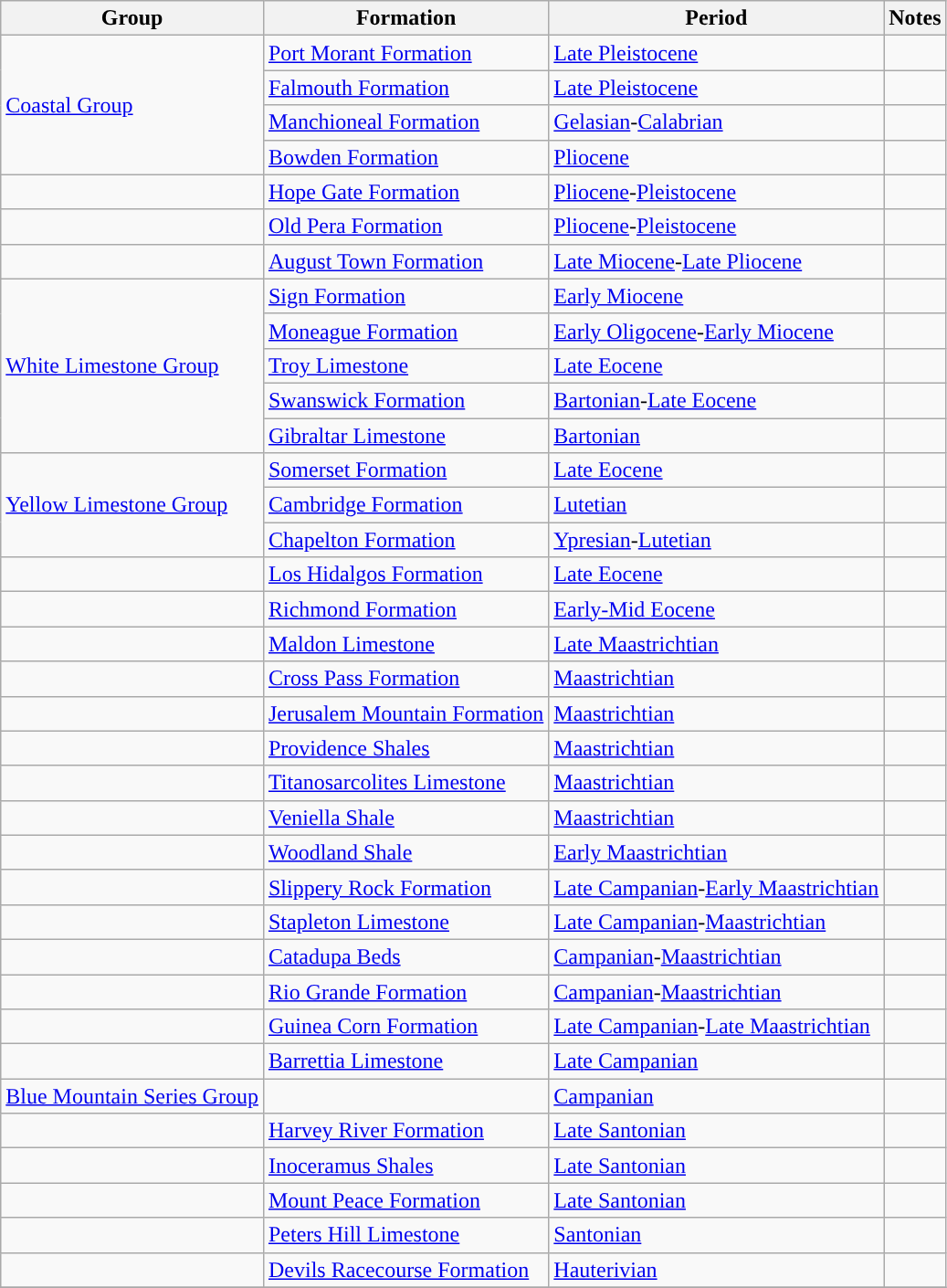<table class="wikitable sortable">
<tr>
<th>Group</th>
<th>Formation</th>
<th>Period</th>
<th class="unsortable">Notes</th>
</tr>
<tr>
<td rowspan=4><a href='#'>Coastal Group</a></td>
<td><a href='#'>Port Morant Formation</a></td>
<td style="background-color: "><a href='#'>Late Pleistocene</a></td>
<td align=center></td>
</tr>
<tr>
<td><a href='#'>Falmouth Formation</a></td>
<td style="background-color: "><a href='#'>Late Pleistocene</a></td>
<td align=center></td>
</tr>
<tr>
<td><a href='#'>Manchioneal Formation</a></td>
<td style="background-color: "><a href='#'>Gelasian</a>-<a href='#'>Calabrian</a></td>
<td align=center></td>
</tr>
<tr>
<td><a href='#'>Bowden Formation</a></td>
<td style="background-color: "><a href='#'>Pliocene</a></td>
<td align=center></td>
</tr>
<tr>
<td></td>
<td><a href='#'>Hope Gate Formation</a></td>
<td style="background-color: "><a href='#'>Pliocene</a>-<a href='#'>Pleistocene</a></td>
<td align=center></td>
</tr>
<tr>
<td></td>
<td><a href='#'>Old Pera Formation</a></td>
<td style="background-color: "><a href='#'>Pliocene</a>-<a href='#'>Pleistocene</a></td>
<td align=center></td>
</tr>
<tr>
<td></td>
<td><a href='#'>August Town Formation</a></td>
<td style="background-color: "><a href='#'>Late Miocene</a>-<a href='#'>Late Pliocene</a></td>
<td align=center></td>
</tr>
<tr>
<td rowspan=5><a href='#'>White Limestone Group</a></td>
<td><a href='#'>Sign Formation</a></td>
<td style="background-color: "><a href='#'>Early Miocene</a></td>
<td align=center></td>
</tr>
<tr>
<td><a href='#'>Moneague Formation</a></td>
<td style="background-color: "><a href='#'>Early Oligocene</a>-<a href='#'>Early Miocene</a></td>
<td align=center></td>
</tr>
<tr>
<td><a href='#'>Troy Limestone</a></td>
<td style="background-color: "><a href='#'>Late Eocene</a></td>
<td align=center></td>
</tr>
<tr>
<td><a href='#'>Swanswick Formation</a></td>
<td style="background-color: "><a href='#'>Bartonian</a>-<a href='#'>Late Eocene</a></td>
<td align=center></td>
</tr>
<tr>
<td><a href='#'>Gibraltar Limestone</a></td>
<td style="background-color: "><a href='#'>Bartonian</a></td>
<td align=center></td>
</tr>
<tr>
<td rowspan=3><a href='#'>Yellow Limestone Group</a></td>
<td><a href='#'>Somerset Formation</a></td>
<td style="background-color: "><a href='#'>Late Eocene</a></td>
<td align=center></td>
</tr>
<tr>
<td><a href='#'>Cambridge Formation</a></td>
<td style="background-color: "><a href='#'>Lutetian</a></td>
<td align=center></td>
</tr>
<tr>
<td><a href='#'>Chapelton Formation</a></td>
<td style="background-color: "><a href='#'>Ypresian</a>-<a href='#'>Lutetian</a></td>
<td align=center></td>
</tr>
<tr>
<td></td>
<td><a href='#'>Los Hidalgos Formation</a></td>
<td style="background-color: "><a href='#'>Late Eocene</a></td>
<td align=center></td>
</tr>
<tr>
<td></td>
<td><a href='#'>Richmond Formation</a></td>
<td style="background-color: "><a href='#'>Early-Mid Eocene</a></td>
<td align=center></td>
</tr>
<tr>
<td></td>
<td><a href='#'>Maldon Limestone</a></td>
<td style="background-color: "><a href='#'>Late Maastrichtian</a></td>
<td align=center></td>
</tr>
<tr>
<td></td>
<td><a href='#'>Cross Pass Formation</a></td>
<td style="background-color: "><a href='#'>Maastrichtian</a></td>
<td align=center></td>
</tr>
<tr>
<td></td>
<td><a href='#'>Jerusalem Mountain Formation</a></td>
<td style="background-color: "><a href='#'>Maastrichtian</a></td>
<td align=center></td>
</tr>
<tr>
<td></td>
<td><a href='#'>Providence Shales</a></td>
<td style="background-color: "><a href='#'>Maastrichtian</a></td>
<td align=center></td>
</tr>
<tr>
<td></td>
<td><a href='#'>Titanosarcolites Limestone</a></td>
<td style="background-color: "><a href='#'>Maastrichtian</a></td>
<td align=center></td>
</tr>
<tr>
<td></td>
<td><a href='#'>Veniella Shale</a></td>
<td style="background-color: "><a href='#'>Maastrichtian</a></td>
<td align=center></td>
</tr>
<tr>
<td></td>
<td><a href='#'>Woodland Shale</a></td>
<td style="background-color: "><a href='#'>Early Maastrichtian</a></td>
<td align=center></td>
</tr>
<tr>
<td></td>
<td><a href='#'>Slippery Rock Formation</a></td>
<td style="background-color: "><a href='#'>Late Campanian</a>-<a href='#'>Early Maastrichtian</a></td>
<td align=center></td>
</tr>
<tr>
<td></td>
<td><a href='#'>Stapleton Limestone</a></td>
<td style="background-color: "><a href='#'>Late Campanian</a>-<a href='#'>Maastrichtian</a></td>
<td align=center></td>
</tr>
<tr>
<td></td>
<td><a href='#'>Catadupa Beds</a></td>
<td style="background-color: "><a href='#'>Campanian</a>-<a href='#'>Maastrichtian</a></td>
<td align=center></td>
</tr>
<tr>
<td></td>
<td><a href='#'>Rio Grande Formation</a></td>
<td style="background-color: "><a href='#'>Campanian</a>-<a href='#'>Maastrichtian</a></td>
<td align=center></td>
</tr>
<tr>
<td></td>
<td><a href='#'>Guinea Corn Formation</a></td>
<td style="background-color: "><a href='#'>Late Campanian</a>-<a href='#'>Late Maastrichtian</a></td>
<td align=center></td>
</tr>
<tr>
<td></td>
<td><a href='#'>Barrettia Limestone</a></td>
<td style="background-color: "><a href='#'>Late Campanian</a></td>
<td align=center></td>
</tr>
<tr>
<td><a href='#'>Blue Mountain Series Group</a></td>
<td></td>
<td style="background-color: "><a href='#'>Campanian</a></td>
<td align=center></td>
</tr>
<tr>
<td></td>
<td><a href='#'>Harvey River Formation</a></td>
<td style="background-color: "><a href='#'>Late Santonian</a></td>
<td align=center></td>
</tr>
<tr>
<td></td>
<td><a href='#'>Inoceramus Shales</a></td>
<td style="background-color: "><a href='#'>Late Santonian</a></td>
<td align=center></td>
</tr>
<tr>
<td></td>
<td><a href='#'>Mount Peace Formation</a></td>
<td style="background-color: "><a href='#'>Late Santonian</a></td>
<td align=center></td>
</tr>
<tr>
<td></td>
<td><a href='#'>Peters Hill Limestone</a></td>
<td style="background-color: "><a href='#'>Santonian</a></td>
<td align=center></td>
</tr>
<tr>
<td></td>
<td><a href='#'>Devils Racecourse Formation</a></td>
<td style="background-color: "><a href='#'>Hauterivian</a></td>
<td align=center></td>
</tr>
<tr>
</tr>
</table>
